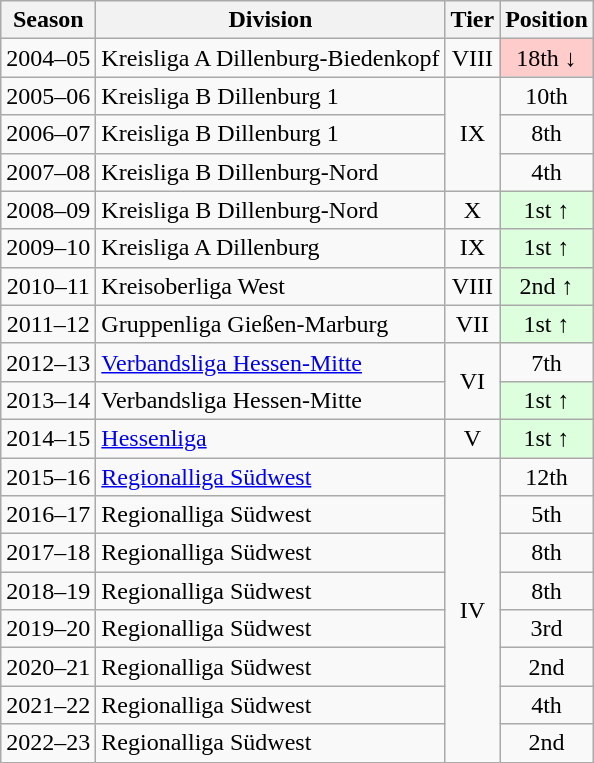<table class="wikitable">
<tr>
<th>Season</th>
<th>Division</th>
<th>Tier</th>
<th>Position</th>
</tr>
<tr align="center">
<td>2004–05</td>
<td align="left">Kreisliga A Dillenburg-Biedenkopf</td>
<td>VIII</td>
<td bgcolor="#ffcccc">18th ↓</td>
</tr>
<tr align="center">
<td>2005–06</td>
<td align="left">Kreisliga B Dillenburg 1</td>
<td rowspan=3>IX</td>
<td>10th</td>
</tr>
<tr align="center">
<td>2006–07</td>
<td align="left">Kreisliga B Dillenburg 1</td>
<td>8th</td>
</tr>
<tr align="center">
<td>2007–08</td>
<td align="left">Kreisliga B Dillenburg-Nord</td>
<td>4th</td>
</tr>
<tr align="center">
<td>2008–09</td>
<td align="left">Kreisliga B Dillenburg-Nord</td>
<td>X</td>
<td bgcolor="#ddffdd">1st ↑</td>
</tr>
<tr align="center">
<td>2009–10</td>
<td align="left">Kreisliga A Dillenburg</td>
<td>IX</td>
<td bgcolor="#ddffdd">1st ↑</td>
</tr>
<tr align="center">
<td>2010–11</td>
<td align="left">Kreisoberliga West</td>
<td>VIII</td>
<td bgcolor="#ddffdd">2nd ↑</td>
</tr>
<tr align="center">
<td>2011–12</td>
<td align="left">Gruppenliga Gießen-Marburg</td>
<td>VII</td>
<td bgcolor="#ddffdd">1st ↑</td>
</tr>
<tr align="center">
<td>2012–13</td>
<td align="left"><a href='#'>Verbandsliga Hessen-Mitte</a></td>
<td rowspan=2>VI</td>
<td>7th</td>
</tr>
<tr align="center">
<td>2013–14</td>
<td align="left">Verbandsliga Hessen-Mitte</td>
<td bgcolor="#ddffdd">1st ↑</td>
</tr>
<tr align="center">
<td>2014–15</td>
<td align="left"><a href='#'>Hessenliga</a></td>
<td>V</td>
<td bgcolor="#ddffdd">1st ↑</td>
</tr>
<tr align="center">
<td>2015–16</td>
<td align="left"><a href='#'>Regionalliga Südwest</a></td>
<td rowspan=8>IV</td>
<td>12th</td>
</tr>
<tr align="center">
<td>2016–17</td>
<td align="left">Regionalliga Südwest</td>
<td>5th</td>
</tr>
<tr align="center">
<td>2017–18</td>
<td align="left">Regionalliga Südwest</td>
<td>8th</td>
</tr>
<tr align="center">
<td>2018–19</td>
<td align="left">Regionalliga Südwest</td>
<td>8th</td>
</tr>
<tr align="center">
<td>2019–20</td>
<td align="left">Regionalliga Südwest</td>
<td>3rd</td>
</tr>
<tr align="center">
<td>2020–21</td>
<td align="left">Regionalliga Südwest</td>
<td>2nd</td>
</tr>
<tr align="center">
<td>2021–22</td>
<td align="left">Regionalliga Südwest</td>
<td>4th</td>
</tr>
<tr align="center">
<td>2022–23</td>
<td align="left">Regionalliga Südwest</td>
<td>2nd</td>
</tr>
</table>
